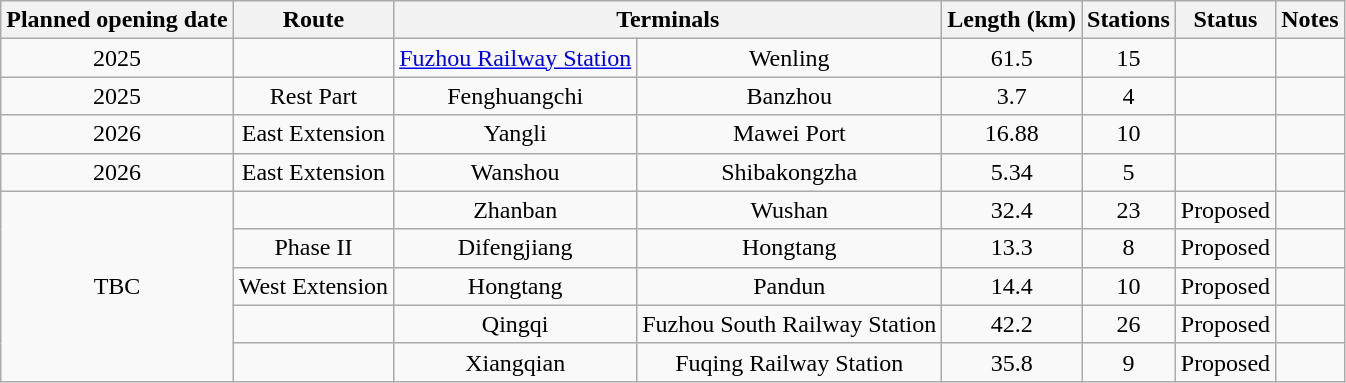<table class="wikitable" style="text-align: center">
<tr>
<th>Planned opening date</th>
<th>Route</th>
<th colspan=2>Terminals</th>
<th>Length (km)</th>
<th>Stations</th>
<th>Status</th>
<th>Notes</th>
</tr>
<tr>
<td>2025</td>
<td></td>
<td><a href='#'>Fuzhou Railway Station</a></td>
<td>Wenling</td>
<td>61.5</td>
<td>15</td>
<td></td>
<td></td>
</tr>
<tr>
<td>2025</td>
<td> Rest Part</td>
<td>Fenghuangchi</td>
<td>Banzhou</td>
<td>3.7</td>
<td>4</td>
<td></td>
<td></td>
</tr>
<tr>
<td>2026</td>
<td> East Extension</td>
<td>Yangli</td>
<td>Mawei Port</td>
<td>16.88</td>
<td>10</td>
<td></td>
<td></td>
</tr>
<tr>
<td>2026</td>
<td> East Extension</td>
<td>Wanshou</td>
<td>Shibakongzha</td>
<td>5.34</td>
<td>5</td>
<td></td>
<td></td>
</tr>
<tr>
<td rowspan="5">TBC</td>
<td></td>
<td>Zhanban</td>
<td>Wushan</td>
<td>32.4</td>
<td>23</td>
<td>Proposed</td>
<td></td>
</tr>
<tr>
<td> Phase II</td>
<td>Difengjiang</td>
<td>Hongtang</td>
<td>13.3</td>
<td>8</td>
<td>Proposed</td>
<td></td>
</tr>
<tr>
<td> West Extension</td>
<td>Hongtang</td>
<td>Pandun</td>
<td>14.4</td>
<td>10</td>
<td>Proposed</td>
<td></td>
</tr>
<tr>
<td></td>
<td>Qingqi</td>
<td>Fuzhou South Railway Station</td>
<td>42.2</td>
<td>26</td>
<td>Proposed</td>
<td></td>
</tr>
<tr>
<td></td>
<td>Xiangqian</td>
<td>Fuqing Railway Station</td>
<td>35.8</td>
<td>9</td>
<td>Proposed</td>
<td></td>
</tr>
</table>
